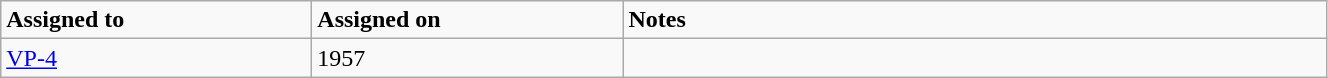<table class="wikitable" style="width: 70%;">
<tr>
<td style="width: 200px;"><strong>Assigned to</strong></td>
<td style="width: 200px;"><strong>Assigned on</strong></td>
<td><strong>Notes</strong></td>
</tr>
<tr>
<td><a href='#'>VP-4</a></td>
<td>1957</td>
<td></td>
</tr>
</table>
